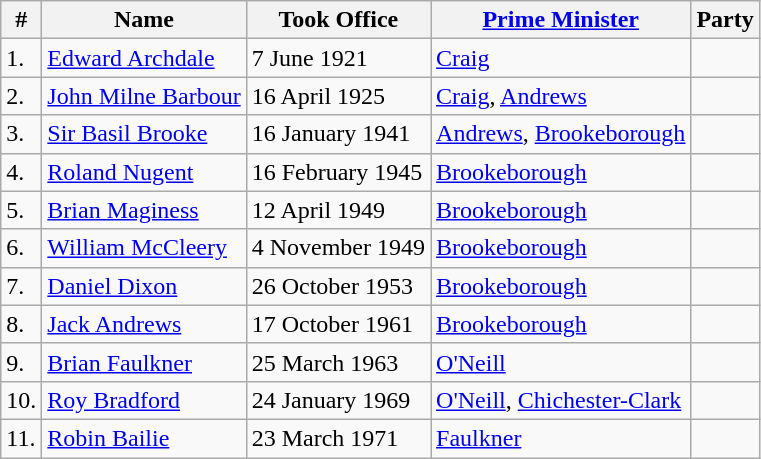<table class="wikitable">
<tr>
<th>#</th>
<th>Name</th>
<th>Took Office</th>
<th><a href='#'>Prime Minister</a></th>
<th colspan=2>Party</th>
</tr>
<tr>
<td>1.</td>
<td><a href='#'>Edward Archdale</a></td>
<td>7 June 1921</td>
<td><a href='#'>Craig</a></td>
<td></td>
</tr>
<tr>
<td>2.</td>
<td><a href='#'>John Milne Barbour</a></td>
<td>16 April 1925</td>
<td><a href='#'>Craig</a>, <a href='#'>Andrews</a></td>
<td></td>
</tr>
<tr>
<td>3.</td>
<td><a href='#'>Sir Basil Brooke</a></td>
<td>16 January 1941</td>
<td><a href='#'>Andrews</a>, <a href='#'>Brookeborough</a></td>
<td></td>
</tr>
<tr>
<td>4.</td>
<td><a href='#'>Roland Nugent</a></td>
<td>16 February 1945</td>
<td><a href='#'>Brookeborough</a></td>
<td></td>
</tr>
<tr>
<td>5.</td>
<td><a href='#'>Brian Maginess</a></td>
<td>12 April 1949</td>
<td><a href='#'>Brookeborough</a></td>
<td></td>
</tr>
<tr>
<td>6.</td>
<td><a href='#'>William McCleery</a></td>
<td>4 November 1949</td>
<td><a href='#'>Brookeborough</a></td>
<td></td>
</tr>
<tr>
<td>7.</td>
<td><a href='#'>Daniel Dixon</a></td>
<td>26 October 1953</td>
<td><a href='#'>Brookeborough</a></td>
<td></td>
</tr>
<tr>
<td>8.</td>
<td><a href='#'>Jack Andrews</a></td>
<td>17 October 1961</td>
<td><a href='#'>Brookeborough</a></td>
<td></td>
</tr>
<tr>
<td>9.</td>
<td><a href='#'>Brian Faulkner</a></td>
<td>25 March 1963</td>
<td><a href='#'>O'Neill</a></td>
<td></td>
</tr>
<tr>
<td>10.</td>
<td><a href='#'>Roy Bradford</a></td>
<td>24 January 1969</td>
<td><a href='#'>O'Neill</a>, <a href='#'>Chichester-Clark</a></td>
<td></td>
</tr>
<tr>
<td>11.</td>
<td><a href='#'>Robin Bailie</a></td>
<td>23 March 1971</td>
<td><a href='#'>Faulkner</a></td>
<td></td>
</tr>
</table>
